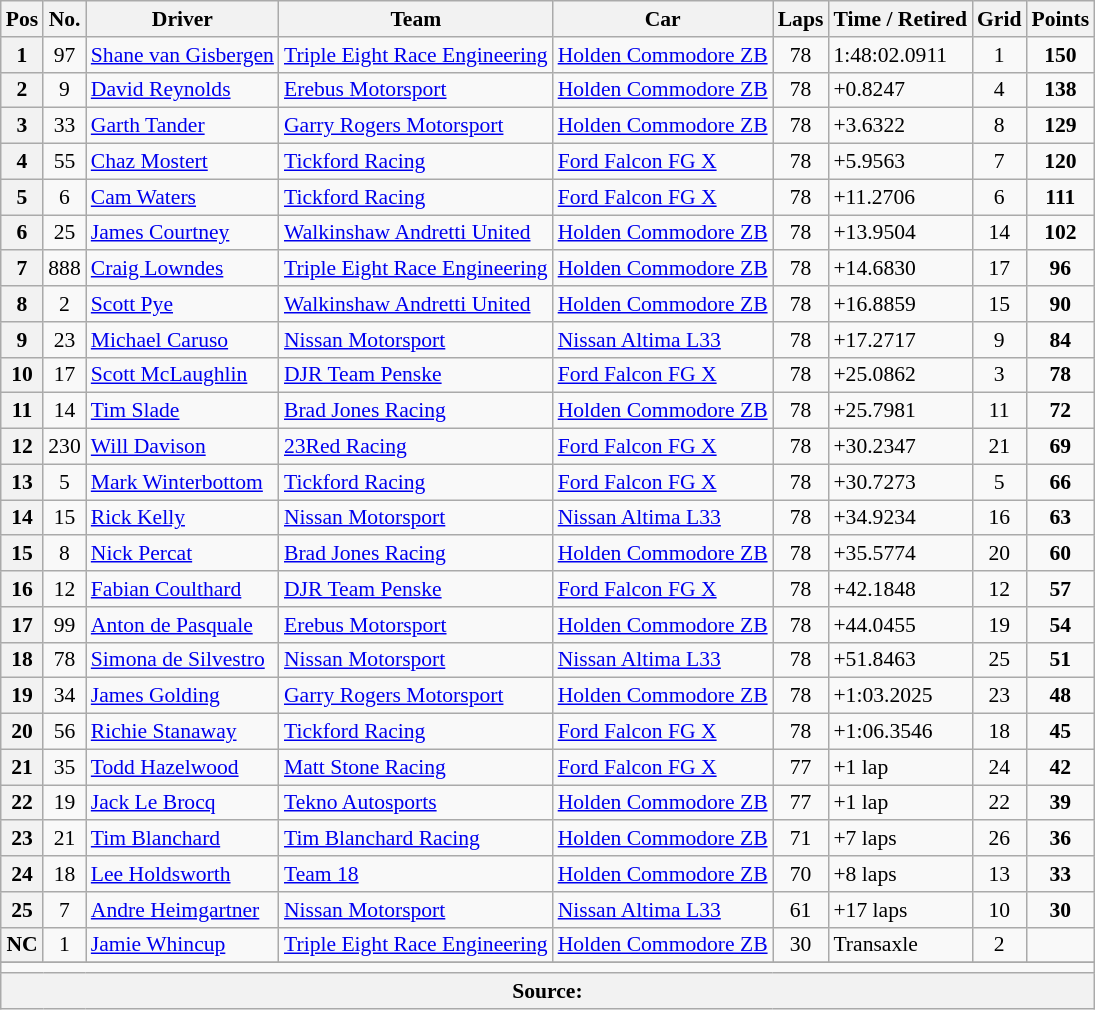<table class="wikitable" style="font-size:90%;">
<tr>
<th>Pos</th>
<th>No.</th>
<th>Driver</th>
<th>Team</th>
<th>Car</th>
<th>Laps</th>
<th>Time / Retired</th>
<th>Grid</th>
<th>Points</th>
</tr>
<tr>
<th>1</th>
<td align="center">97</td>
<td> <a href='#'>Shane van Gisbergen</a></td>
<td><a href='#'>Triple Eight Race Engineering</a></td>
<td><a href='#'>Holden Commodore ZB</a></td>
<td align="center">78</td>
<td>1:48:02.0911</td>
<td align="center">1</td>
<td align="center"><strong>150</strong></td>
</tr>
<tr>
<th>2</th>
<td align="center">9</td>
<td> <a href='#'>David Reynolds</a></td>
<td><a href='#'>Erebus Motorsport</a></td>
<td><a href='#'>Holden Commodore ZB</a></td>
<td align="center">78</td>
<td>+0.8247</td>
<td align="center">4</td>
<td align="center"><strong>138</strong></td>
</tr>
<tr>
<th>3</th>
<td align="center">33</td>
<td> <a href='#'>Garth Tander</a></td>
<td><a href='#'>Garry Rogers Motorsport</a></td>
<td><a href='#'>Holden Commodore ZB</a></td>
<td align="center">78</td>
<td>+3.6322</td>
<td align="center">8</td>
<td align="center"><strong>129</strong></td>
</tr>
<tr>
<th>4</th>
<td align="center">55</td>
<td> <a href='#'>Chaz Mostert</a></td>
<td><a href='#'>Tickford Racing</a></td>
<td><a href='#'>Ford Falcon FG X</a></td>
<td align="center">78</td>
<td>+5.9563</td>
<td align="center">7</td>
<td align="center"><strong>120</strong></td>
</tr>
<tr>
<th>5</th>
<td align="center">6</td>
<td> <a href='#'>Cam Waters</a></td>
<td><a href='#'>Tickford Racing</a></td>
<td><a href='#'>Ford Falcon FG X</a></td>
<td align="center">78</td>
<td>+11.2706</td>
<td align="center">6</td>
<td align="center"><strong>111</strong></td>
</tr>
<tr>
<th>6</th>
<td align="center">25</td>
<td> <a href='#'>James Courtney</a></td>
<td><a href='#'>Walkinshaw Andretti United</a></td>
<td><a href='#'>Holden Commodore ZB</a></td>
<td align="center">78</td>
<td>+13.9504</td>
<td align="center">14</td>
<td align="center"><strong>102</strong></td>
</tr>
<tr>
<th>7</th>
<td align="center">888</td>
<td> <a href='#'>Craig Lowndes</a></td>
<td><a href='#'>Triple Eight Race Engineering</a></td>
<td><a href='#'>Holden Commodore ZB</a></td>
<td align="center">78</td>
<td>+14.6830</td>
<td align="center">17</td>
<td align="center"><strong>96</strong></td>
</tr>
<tr>
<th>8</th>
<td align="center">2</td>
<td> <a href='#'>Scott Pye</a></td>
<td><a href='#'>Walkinshaw Andretti United</a></td>
<td><a href='#'>Holden Commodore ZB</a></td>
<td align="center">78</td>
<td>+16.8859</td>
<td align="center">15</td>
<td align="center"><strong>90</strong></td>
</tr>
<tr>
<th>9</th>
<td align="center">23</td>
<td> <a href='#'>Michael Caruso</a></td>
<td><a href='#'>Nissan Motorsport</a></td>
<td><a href='#'>Nissan Altima L33</a></td>
<td align="center">78</td>
<td>+17.2717</td>
<td align="center">9</td>
<td align="center"><strong>84</strong></td>
</tr>
<tr>
<th>10</th>
<td align="center">17</td>
<td> <a href='#'>Scott McLaughlin</a></td>
<td><a href='#'>DJR Team Penske</a></td>
<td><a href='#'>Ford Falcon FG X</a></td>
<td align="center">78</td>
<td>+25.0862</td>
<td align="center">3</td>
<td align="center"><strong>78</strong></td>
</tr>
<tr>
<th>11</th>
<td align="center">14</td>
<td> <a href='#'>Tim Slade</a></td>
<td><a href='#'>Brad Jones Racing</a></td>
<td><a href='#'>Holden Commodore ZB</a></td>
<td align="center">78</td>
<td>+25.7981</td>
<td align="center">11</td>
<td align="center"><strong>72</strong></td>
</tr>
<tr>
<th>12</th>
<td align="center">230</td>
<td> <a href='#'>Will Davison</a></td>
<td><a href='#'>23Red Racing</a></td>
<td><a href='#'>Ford Falcon FG X</a></td>
<td align="center">78</td>
<td>+30.2347</td>
<td align="center">21</td>
<td align="center"><strong>69</strong></td>
</tr>
<tr>
<th>13</th>
<td align="center">5</td>
<td> <a href='#'>Mark Winterbottom</a></td>
<td><a href='#'>Tickford Racing</a></td>
<td><a href='#'>Ford Falcon FG X</a></td>
<td align="center">78</td>
<td>+30.7273</td>
<td align="center">5</td>
<td align="center"><strong>66</strong></td>
</tr>
<tr>
<th>14</th>
<td align="center">15</td>
<td> <a href='#'>Rick Kelly</a></td>
<td><a href='#'>Nissan Motorsport</a></td>
<td><a href='#'>Nissan Altima L33</a></td>
<td align="center">78</td>
<td>+34.9234</td>
<td align="center">16</td>
<td align="center"><strong>63</strong></td>
</tr>
<tr>
<th>15</th>
<td align="center">8</td>
<td> <a href='#'>Nick Percat</a></td>
<td><a href='#'>Brad Jones Racing</a></td>
<td><a href='#'>Holden Commodore ZB</a></td>
<td align="center">78</td>
<td>+35.5774</td>
<td align="center">20</td>
<td align="center"><strong>60</strong></td>
</tr>
<tr>
<th>16</th>
<td align="center">12</td>
<td> <a href='#'>Fabian Coulthard</a></td>
<td><a href='#'>DJR Team Penske</a></td>
<td><a href='#'>Ford Falcon FG X</a></td>
<td align="center">78</td>
<td>+42.1848</td>
<td align="center">12</td>
<td align="center"><strong>57</strong></td>
</tr>
<tr>
<th>17</th>
<td align="center">99</td>
<td> <a href='#'>Anton de Pasquale</a></td>
<td><a href='#'>Erebus Motorsport</a></td>
<td><a href='#'>Holden Commodore ZB</a></td>
<td align="center">78</td>
<td>+44.0455</td>
<td align="center">19</td>
<td align="center"><strong>54</strong></td>
</tr>
<tr>
<th>18</th>
<td align="center">78</td>
<td> <a href='#'>Simona de Silvestro</a></td>
<td><a href='#'>Nissan Motorsport</a></td>
<td><a href='#'>Nissan Altima L33</a></td>
<td align="center">78</td>
<td>+51.8463</td>
<td align="center">25</td>
<td align="center"><strong>51</strong></td>
</tr>
<tr>
<th>19</th>
<td align="center">34</td>
<td> <a href='#'>James Golding</a></td>
<td><a href='#'>Garry Rogers Motorsport</a></td>
<td><a href='#'>Holden Commodore ZB</a></td>
<td align="center">78</td>
<td>+1:03.2025</td>
<td align="center">23</td>
<td align="center"><strong>48</strong></td>
</tr>
<tr>
<th>20</th>
<td align="center">56</td>
<td> <a href='#'>Richie Stanaway</a></td>
<td><a href='#'>Tickford Racing</a></td>
<td><a href='#'>Ford Falcon FG X</a></td>
<td align="center">78</td>
<td>+1:06.3546</td>
<td align="center">18</td>
<td align="center"><strong>45</strong></td>
</tr>
<tr>
<th>21</th>
<td align="center">35</td>
<td> <a href='#'>Todd Hazelwood</a></td>
<td><a href='#'>Matt Stone Racing</a></td>
<td><a href='#'>Ford Falcon FG X</a></td>
<td align="center">77</td>
<td>+1 lap</td>
<td align="center">24</td>
<td align="center"><strong>42</strong></td>
</tr>
<tr>
<th>22</th>
<td align="center">19</td>
<td> <a href='#'>Jack Le Brocq</a></td>
<td><a href='#'>Tekno Autosports</a></td>
<td><a href='#'>Holden Commodore ZB</a></td>
<td align="center">77</td>
<td>+1 lap</td>
<td align="center">22</td>
<td align="center"><strong>39</strong></td>
</tr>
<tr>
<th>23</th>
<td align="center">21</td>
<td> <a href='#'>Tim Blanchard</a></td>
<td><a href='#'>Tim Blanchard Racing</a></td>
<td><a href='#'>Holden Commodore ZB</a></td>
<td align="center">71</td>
<td>+7 laps</td>
<td align="center">26</td>
<td align="center"><strong>36</strong></td>
</tr>
<tr>
<th>24</th>
<td align="center">18</td>
<td> <a href='#'>Lee Holdsworth</a></td>
<td><a href='#'>Team 18</a></td>
<td><a href='#'>Holden Commodore ZB</a></td>
<td align="center">70</td>
<td>+8 laps</td>
<td align="center">13</td>
<td align="center"><strong>33</strong></td>
</tr>
<tr>
<th>25</th>
<td align="center">7</td>
<td> <a href='#'>Andre Heimgartner</a></td>
<td><a href='#'>Nissan Motorsport</a></td>
<td><a href='#'>Nissan Altima L33</a></td>
<td align="center">61</td>
<td>+17 laps</td>
<td align="center">10</td>
<td align="center"><strong>30</strong></td>
</tr>
<tr>
<th>NC</th>
<td align="center">1</td>
<td> <a href='#'>Jamie Whincup</a></td>
<td><a href='#'>Triple Eight Race Engineering</a></td>
<td><a href='#'>Holden Commodore ZB</a></td>
<td align="center">30</td>
<td>Transaxle</td>
<td align="center">2</td>
<td align="center"></td>
</tr>
<tr>
</tr>
<tr>
<td colspan="9" align="center"></td>
</tr>
<tr>
<th colspan="9">Source:</th>
</tr>
</table>
